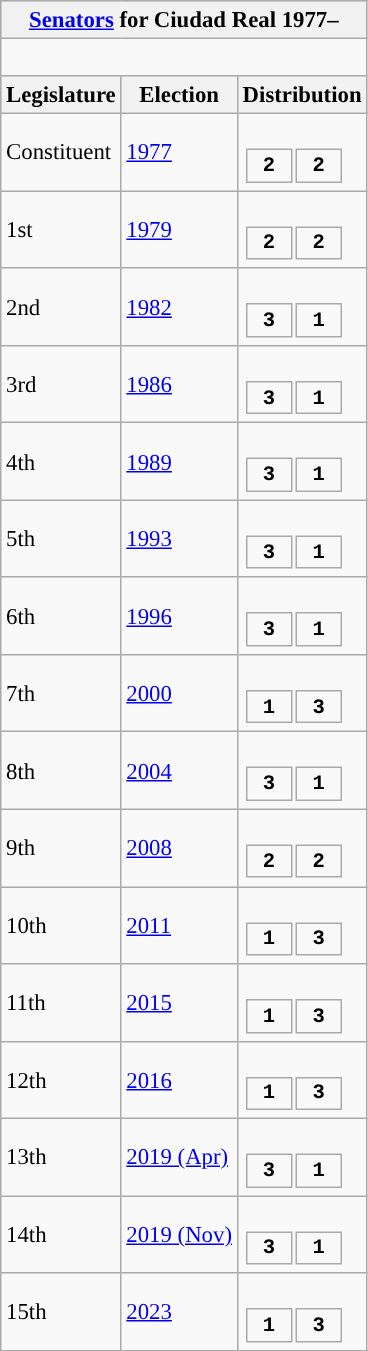<table class="wikitable" style="font-size:95%;">
<tr bgcolor="#CCCCCC">
<th colspan="3"><a href='#'>Senators</a> for Ciudad Real 1977–</th>
</tr>
<tr>
<td colspan="3"><br>






</td>
</tr>
<tr bgcolor="#CCCCCC">
<th>Legislature</th>
<th>Election</th>
<th>Distribution</th>
</tr>
<tr>
<td>Constituent</td>
<td><a href='#'>1977</a></td>
<td><br><table style="width:5em; font-size:90%; text-align:center; font-family:Courier New;">
<tr style="font-weight:bold">
<td style="background:">2</td>
<td style="background:">2</td>
</tr>
</table>
</td>
</tr>
<tr>
<td>1st</td>
<td><a href='#'>1979</a></td>
<td><br><table style="width:5em; font-size:90%; text-align:center; font-family:Courier New;">
<tr style="font-weight:bold">
<td style="background:">2</td>
<td style="background:">2</td>
</tr>
</table>
</td>
</tr>
<tr>
<td>2nd</td>
<td><a href='#'>1982</a></td>
<td><br><table style="width:5em; font-size:90%; text-align:center; font-family:Courier New;">
<tr style="font-weight:bold">
<td style="background:">3</td>
<td style="background:">1</td>
</tr>
</table>
</td>
</tr>
<tr>
<td>3rd</td>
<td><a href='#'>1986</a></td>
<td><br><table style="width:5em; font-size:90%; text-align:center; font-family:Courier New;">
<tr style="font-weight:bold">
<td style="background:">3</td>
<td style="background:">1</td>
</tr>
</table>
</td>
</tr>
<tr>
<td>4th</td>
<td><a href='#'>1989</a></td>
<td><br><table style="width:5em; font-size:90%; text-align:center; font-family:Courier New;">
<tr style="font-weight:bold">
<td style="background:">3</td>
<td style="background:">1</td>
</tr>
</table>
</td>
</tr>
<tr>
<td>5th</td>
<td><a href='#'>1993</a></td>
<td><br><table style="width:5em; font-size:90%; text-align:center; font-family:Courier New;">
<tr style="font-weight:bold">
<td style="background:">3</td>
<td style="background:">1</td>
</tr>
</table>
</td>
</tr>
<tr>
<td>6th</td>
<td><a href='#'>1996</a></td>
<td><br><table style="width:5em; font-size:90%; text-align:center; font-family:Courier New;">
<tr style="font-weight:bold">
<td style="background:">3</td>
<td style="background:">1</td>
</tr>
</table>
</td>
</tr>
<tr>
<td>7th</td>
<td><a href='#'>2000</a></td>
<td><br><table style="width:5em; font-size:90%; text-align:center; font-family:Courier New;">
<tr style="font-weight:bold">
<td style="background:">1</td>
<td style="background:">3</td>
</tr>
</table>
</td>
</tr>
<tr>
<td>8th</td>
<td><a href='#'>2004</a></td>
<td><br><table style="width:5em; font-size:90%; text-align:center; font-family:Courier New;">
<tr style="font-weight:bold">
<td style="background:">3</td>
<td style="background:">1</td>
</tr>
</table>
</td>
</tr>
<tr>
<td>9th</td>
<td><a href='#'>2008</a></td>
<td><br><table style="width:5em; font-size:90%; text-align:center; font-family:Courier New;">
<tr style="font-weight:bold">
<td style="background:">2</td>
<td style="background:">2</td>
</tr>
</table>
</td>
</tr>
<tr>
<td>10th</td>
<td><a href='#'>2011</a></td>
<td><br><table style="width:5em; font-size:90%; text-align:center; font-family:Courier New;">
<tr style="font-weight:bold">
<td style="background:">1</td>
<td style="background:">3</td>
</tr>
</table>
</td>
</tr>
<tr>
<td>11th</td>
<td><a href='#'>2015</a></td>
<td><br><table style="width:5em; font-size:90%; text-align:center; font-family:Courier New;">
<tr style="font-weight:bold">
<td style="background:">1</td>
<td style="background:">3</td>
</tr>
</table>
</td>
</tr>
<tr>
<td>12th</td>
<td><a href='#'>2016</a></td>
<td><br><table style="width:5em; font-size:90%; text-align:center; font-family:Courier New;">
<tr style="font-weight:bold">
<td style="background:">1</td>
<td style="background:">3</td>
</tr>
</table>
</td>
</tr>
<tr>
<td>13th</td>
<td><a href='#'>2019 (Apr)</a></td>
<td><br><table style="width:5em; font-size:90%; text-align:center; font-family:Courier New;">
<tr style="font-weight:bold">
<td style="background:">3</td>
<td style="background:">1</td>
</tr>
</table>
</td>
</tr>
<tr>
<td>14th</td>
<td><a href='#'>2019 (Nov)</a></td>
<td><br><table style="width:5em; font-size:90%; text-align:center; font-family:Courier New;">
<tr style="font-weight:bold">
<td style="background:">3</td>
<td style="background:">1</td>
</tr>
</table>
</td>
</tr>
<tr>
<td>15th</td>
<td><a href='#'>2023</a></td>
<td><br><table style="width:5em; font-size:90%; text-align:center; font-family:Courier New;">
<tr style="font-weight:bold">
<td style="background:">1</td>
<td style="background:">3</td>
</tr>
</table>
</td>
</tr>
</table>
